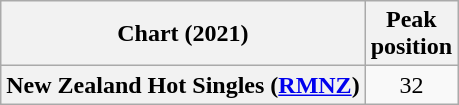<table class="wikitable plainrowheaders">
<tr>
<th scope="col">Chart (2021)</th>
<th scope="col">Peak<br>position</th>
</tr>
<tr>
<th scope="row">New Zealand Hot Singles (<a href='#'>RMNZ</a>)</th>
<td align=center>32</td>
</tr>
</table>
